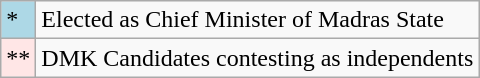<table class="wikitable">
<tr>
<td style="background-color:#ADD8E6">*</td>
<td>Elected as Chief Minister of Madras State</td>
</tr>
<tr>
<td style="background-color:#FFE6E6">**</td>
<td>DMK Candidates contesting as independents</td>
</tr>
</table>
